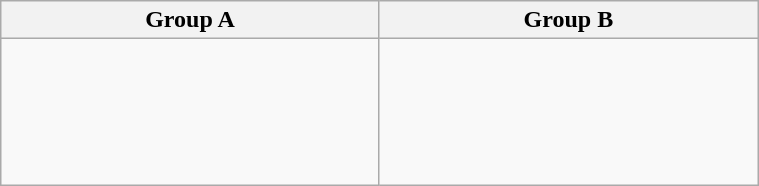<table class="wikitable" width=40%>
<tr>
<th width=25%>Group A</th>
<th width=25%>Group B</th>
</tr>
<tr>
<td><br><br>
<br>
<br>
</td>
<td><br><br>
<br>
<br>
<br>
</td>
</tr>
</table>
